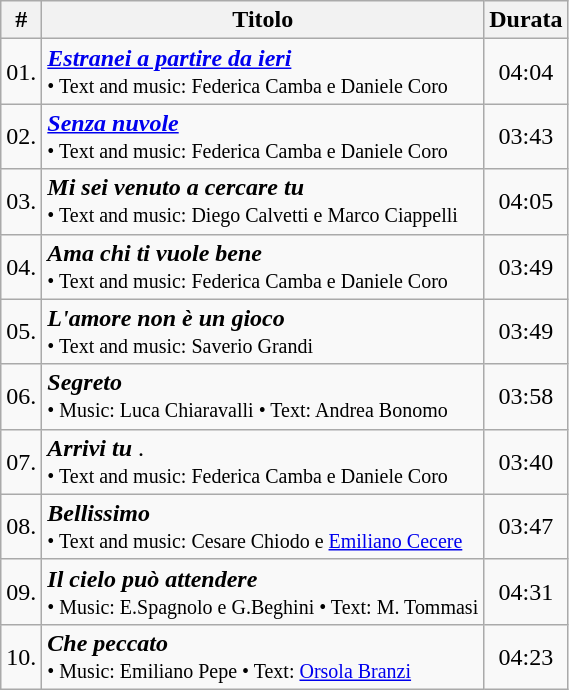<table class="wikitable">
<tr>
<th>#</th>
<th>Titolo</th>
<th>Durata</th>
</tr>
<tr>
<td>01.</td>
<td align="left"><strong><em><a href='#'>Estranei a partire da ieri</a></em></strong><br><small>• Text and music: Federica Camba e Daniele Coro</small></td>
<td style="text-align:center;">04:04</td>
</tr>
<tr>
<td>02.</td>
<td align="left"><strong><em><a href='#'>Senza nuvole</a></em></strong><br><small>• Text and music: Federica Camba e Daniele Coro</small></td>
<td style="text-align:center;">03:43</td>
</tr>
<tr>
<td>03.</td>
<td align="left"><strong><em>Mi sei venuto a cercare tu</em></strong><br><small>• Text and music: Diego Calvetti e Marco Ciappelli</small></td>
<td style="text-align:center;">04:05</td>
</tr>
<tr>
<td>04.</td>
<td align="left"><strong><em>Ama chi ti vuole bene</em></strong><br><small>• Text and music: Federica Camba e Daniele Coro</small></td>
<td style="text-align:center;">03:49</td>
</tr>
<tr>
<td>05.</td>
<td align="left"><strong><em>L'amore non è un gioco</em></strong><br><small>• Text and music: Saverio Grandi</small></td>
<td style="text-align:center;">03:49</td>
</tr>
<tr>
<td>06.</td>
<td align="left"><strong><em>Segreto</em></strong><br><small>• Music: Luca Chiaravalli  • Text: Andrea Bonomo</small></td>
<td style="text-align:center;">03:58</td>
</tr>
<tr>
<td>07.</td>
<td align="left"><strong><em>Arrivi tu</em></strong> .<br><small>• Text and music: Federica Camba e Daniele Coro</small></td>
<td style="text-align:center;">03:40</td>
</tr>
<tr>
<td>08.</td>
<td align="left"><strong><em>Bellissimo</em></strong><br><small>• Text and music: Cesare Chiodo e <a href='#'>Emiliano Cecere</a></small></td>
<td style="text-align:center;">03:47</td>
</tr>
<tr>
<td>09.</td>
<td align="left"><strong><em>Il cielo può attendere</em></strong><br><small>• Music: E.Spagnolo e G.Beghini • Text: M. Tommasi </small></td>
<td style="text-align:center;">04:31</td>
</tr>
<tr>
<td>10.</td>
<td align="left"><strong><em>Che peccato</em></strong><br><small>• Music: Emiliano Pepe • Text: <a href='#'>Orsola Branzi</a></small></td>
<td style="text-align:center;">04:23</td>
</tr>
</table>
